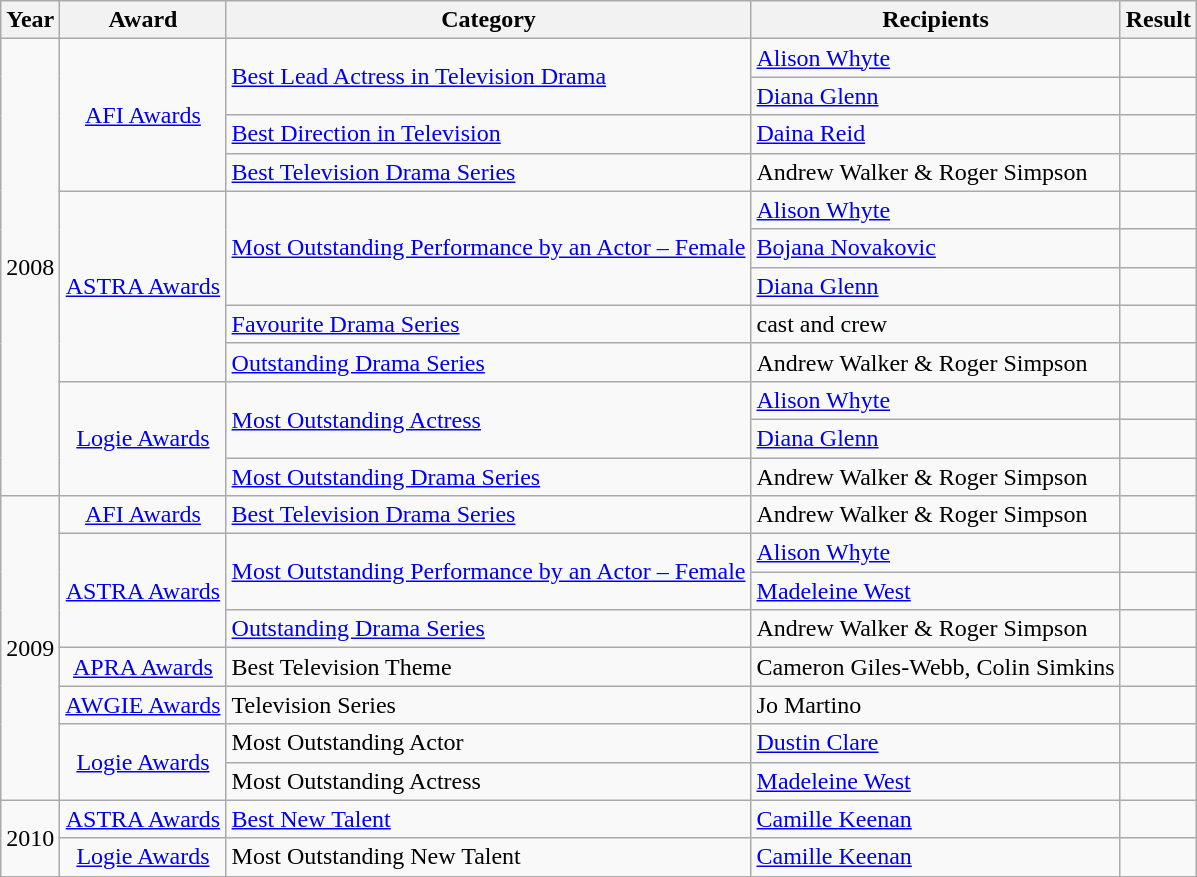<table class="wikitable">
<tr>
<th>Year</th>
<th>Award</th>
<th>Category</th>
<th>Recipients</th>
<th>Result</th>
</tr>
<tr>
<td style="text-align:center" rowspan=12>2008</td>
<td style="text-align:center" rowspan=4><a href='#'>AFI Awards</a></td>
<td rowspan=2><a href='#'>Best Lead Actress in Television Drama</a></td>
<td><a href='#'>Alison Whyte</a></td>
<td></td>
</tr>
<tr>
<td><a href='#'>Diana Glenn</a></td>
<td></td>
</tr>
<tr>
<td><a href='#'>Best Direction in Television</a></td>
<td><a href='#'>Daina Reid</a></td>
<td></td>
</tr>
<tr>
<td><a href='#'>Best Television Drama Series</a></td>
<td>Andrew Walker & Roger Simpson</td>
<td></td>
</tr>
<tr>
<td style="text-align:center" rowspan=5><a href='#'>ASTRA Awards</a></td>
<td rowspan=3><a href='#'>Most Outstanding Performance by an Actor – Female</a></td>
<td><a href='#'>Alison Whyte</a></td>
<td></td>
</tr>
<tr>
<td><a href='#'>Bojana Novakovic</a></td>
<td></td>
</tr>
<tr>
<td><a href='#'>Diana Glenn</a></td>
<td></td>
</tr>
<tr>
<td><a href='#'>Favourite Drama Series</a></td>
<td>cast and crew</td>
<td></td>
</tr>
<tr>
<td><a href='#'>Outstanding Drama Series</a></td>
<td>Andrew Walker & Roger Simpson</td>
<td></td>
</tr>
<tr>
<td style="text-align:center" rowspan=3><a href='#'>Logie Awards</a></td>
<td rowspan=2><a href='#'>Most Outstanding Actress</a></td>
<td><a href='#'>Alison Whyte</a></td>
<td></td>
</tr>
<tr>
<td><a href='#'>Diana Glenn</a></td>
<td></td>
</tr>
<tr>
<td><a href='#'>Most Outstanding Drama Series</a></td>
<td>Andrew Walker & Roger Simpson</td>
<td></td>
</tr>
<tr>
<td style="text-align:center" rowspan=8>2009</td>
<td style="text-align:center" rowspan=1><a href='#'>AFI Awards</a></td>
<td><a href='#'>Best Television Drama Series</a></td>
<td>Andrew Walker & Roger Simpson</td>
<td></td>
</tr>
<tr>
<td style="text-align:center" rowspan=3><a href='#'>ASTRA Awards</a></td>
<td rowspan=2><a href='#'>Most Outstanding Performance by an Actor – Female</a></td>
<td><a href='#'>Alison Whyte</a></td>
<td></td>
</tr>
<tr>
<td><a href='#'>Madeleine West</a></td>
<td></td>
</tr>
<tr>
<td><a href='#'>Outstanding Drama Series</a></td>
<td>Andrew Walker & Roger Simpson</td>
<td></td>
</tr>
<tr>
<td style="text-align:center" rowspan=1><a href='#'>APRA Awards</a></td>
<td>Best Television Theme</td>
<td>Cameron Giles-Webb, Colin Simkins</td>
<td></td>
</tr>
<tr>
<td style="text-align:center" rowspan=1><a href='#'>AWGIE Awards</a></td>
<td>Television Series</td>
<td>Jo Martino</td>
<td></td>
</tr>
<tr>
<td style="text-align:center" rowspan=2><a href='#'>Logie Awards</a></td>
<td>Most Outstanding Actor</td>
<td><a href='#'>Dustin Clare</a></td>
<td></td>
</tr>
<tr>
<td>Most Outstanding Actress</td>
<td><a href='#'>Madeleine West</a></td>
<td></td>
</tr>
<tr>
<td style="text-align:center" rowspan=2>2010</td>
<td style="text-align:center" rowspan=1><a href='#'>ASTRA Awards</a></td>
<td><a href='#'>Best New Talent</a></td>
<td><a href='#'>Camille Keenan</a></td>
<td></td>
</tr>
<tr>
<td style="text-align:center" rowspan=1><a href='#'>Logie Awards</a></td>
<td>Most Outstanding New Talent</td>
<td><a href='#'>Camille Keenan</a></td>
<td></td>
</tr>
</table>
